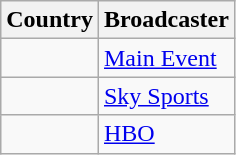<table class="wikitable">
<tr>
<th align=center>Country</th>
<th align=center>Broadcaster</th>
</tr>
<tr>
<td></td>
<td><a href='#'>Main Event</a></td>
</tr>
<tr>
<td></td>
<td><a href='#'>Sky Sports</a></td>
</tr>
<tr>
<td></td>
<td><a href='#'>HBO</a></td>
</tr>
</table>
